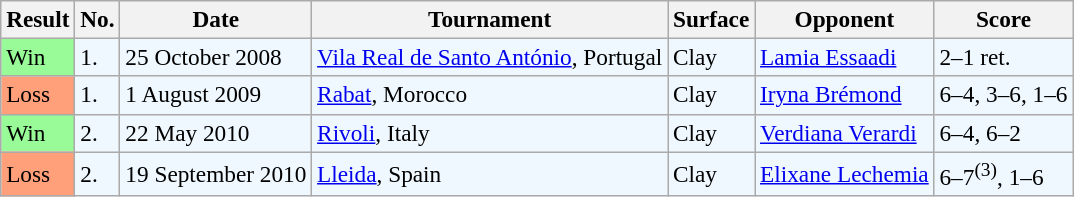<table class="sortable wikitable" style=font-size:97%>
<tr>
<th>Result</th>
<th>No.</th>
<th>Date</th>
<th>Tournament</th>
<th>Surface</th>
<th>Opponent</th>
<th class="unsortable">Score</th>
</tr>
<tr style="background:#f0f8ff;">
<td style="background:#98fb98;">Win</td>
<td>1.</td>
<td>25 October 2008</td>
<td><a href='#'>Vila Real de Santo António</a>, Portugal</td>
<td>Clay</td>
<td> <a href='#'>Lamia Essaadi</a></td>
<td>2–1 ret.</td>
</tr>
<tr style="background:#f0f8ff;">
<td style="background:#ffa07a;">Loss</td>
<td>1.</td>
<td>1 August 2009</td>
<td><a href='#'>Rabat</a>, Morocco</td>
<td>Clay</td>
<td> <a href='#'>Iryna Brémond</a></td>
<td>6–4, 3–6, 1–6</td>
</tr>
<tr style="background:#f0f8ff;">
<td style="background:#98fb98;">Win</td>
<td>2.</td>
<td>22 May 2010</td>
<td><a href='#'>Rivoli</a>, Italy</td>
<td>Clay</td>
<td> <a href='#'>Verdiana Verardi</a></td>
<td>6–4, 6–2</td>
</tr>
<tr style="background:#f0f8ff;">
<td style="background:#ffa07a;">Loss</td>
<td>2.</td>
<td>19 September 2010</td>
<td><a href='#'>Lleida</a>, Spain</td>
<td>Clay</td>
<td> <a href='#'>Elixane Lechemia</a></td>
<td>6–7<sup>(3)</sup>, 1–6</td>
</tr>
</table>
